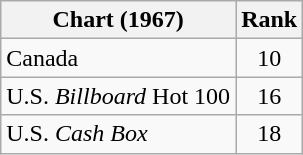<table class="wikitable">
<tr>
<th align="left">Chart (1967)</th>
<th style="text-align:center;">Rank</th>
</tr>
<tr>
<td>Canada</td>
<td style="text-align:center;">10</td>
</tr>
<tr>
<td>U.S. <em>Billboard</em> Hot 100</td>
<td style="text-align:center;">16</td>
</tr>
<tr>
<td>U.S. <em>Cash Box</em></td>
<td style="text-align:center;">18</td>
</tr>
</table>
